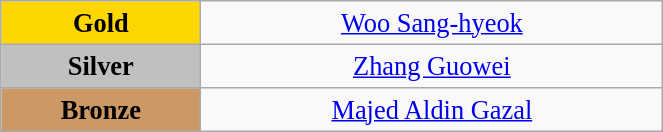<table class="wikitable" style=" text-align:center; font-size:110%;" width="35%">
<tr>
<td bgcolor="gold"><strong>Gold</strong></td>
<td><a href='#'>Woo Sang-hyeok</a><br></td>
</tr>
<tr>
<td bgcolor="silver"><strong>Silver</strong></td>
<td><a href='#'>Zhang Guowei</a><br></td>
</tr>
<tr>
<td bgcolor="CC9966"><strong>Bronze</strong></td>
<td><a href='#'>Majed Aldin Gazal</a><br></td>
</tr>
</table>
